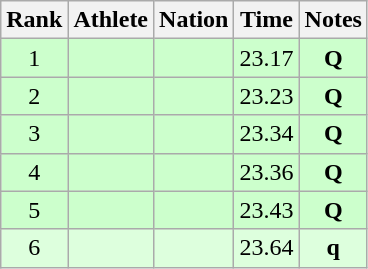<table class="wikitable sortable" style="text-align:center">
<tr>
<th>Rank</th>
<th>Athlete</th>
<th>Nation</th>
<th>Time</th>
<th>Notes</th>
</tr>
<tr bgcolor=#ccffcc>
<td>1</td>
<td align=left></td>
<td align=left></td>
<td>23.17</td>
<td><strong>Q</strong></td>
</tr>
<tr bgcolor=#ccffcc>
<td>2</td>
<td align=left></td>
<td align=left></td>
<td>23.23</td>
<td><strong>Q</strong></td>
</tr>
<tr bgcolor=#ccffcc>
<td>3</td>
<td align=left></td>
<td align=left></td>
<td>23.34</td>
<td><strong>Q</strong></td>
</tr>
<tr bgcolor=#ccffcc>
<td>4</td>
<td align=left></td>
<td align=left></td>
<td>23.36</td>
<td><strong>Q</strong></td>
</tr>
<tr bgcolor=#ccffcc>
<td>5</td>
<td align=left></td>
<td align=left></td>
<td>23.43</td>
<td><strong>Q</strong></td>
</tr>
<tr bgcolor=#ddffdd>
<td>6</td>
<td align=left></td>
<td align=left></td>
<td>23.64</td>
<td><strong>q</strong></td>
</tr>
</table>
